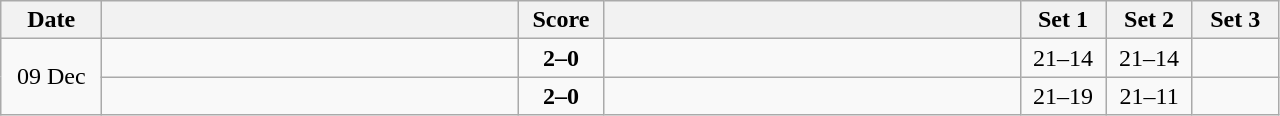<table class="wikitable" style="text-align: center;">
<tr>
<th width="60">Date</th>
<th align="right" width="270"></th>
<th width="50">Score</th>
<th align="left" width="270"></th>
<th width="50">Set 1</th>
<th width="50">Set 2</th>
<th width="50">Set 3</th>
</tr>
<tr>
<td rowspan=2>09 Dec</td>
<td align=left><strong></strong></td>
<td align=center><strong>2–0</strong></td>
<td align=left></td>
<td>21–14</td>
<td>21–14</td>
<td></td>
</tr>
<tr>
<td align=left><strong></strong></td>
<td align=center><strong>2–0</strong></td>
<td align=left></td>
<td>21–19</td>
<td>21–11</td>
<td></td>
</tr>
</table>
